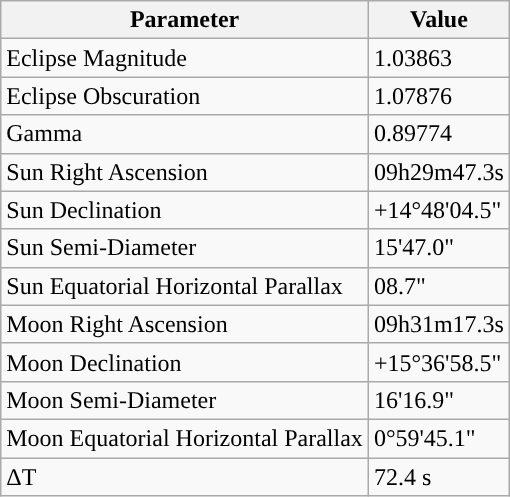<table class="wikitable">
<tr>
<th>Parameter</th>
<th>Value</th>
</tr>
<tr>
<td>Eclipse Magnitude</td>
<td>1.03863</td>
</tr>
<tr>
<td>Eclipse Obscuration</td>
<td>1.07876</td>
</tr>
<tr>
<td>Gamma</td>
<td>0.89774</td>
</tr>
<tr>
<td>Sun Right Ascension</td>
<td>09h29m47.3s</td>
</tr>
<tr>
<td>Sun Declination</td>
<td>+14°48'04.5"</td>
</tr>
<tr>
<td>Sun Semi-Diameter</td>
<td>15'47.0"</td>
</tr>
<tr>
<td>Sun Equatorial Horizontal Parallax</td>
<td>08.7"</td>
</tr>
<tr>
<td>Moon Right Ascension</td>
<td>09h31m17.3s</td>
</tr>
<tr>
<td>Moon Declination</td>
<td>+15°36'58.5"</td>
</tr>
<tr>
<td>Moon Semi-Diameter</td>
<td>16'16.9"</td>
</tr>
<tr>
<td>Moon Equatorial Horizontal Parallax</td>
<td>0°59'45.1"</td>
</tr>
<tr>
<td>ΔT</td>
<td>72.4 s</td>
</tr>
</table>
